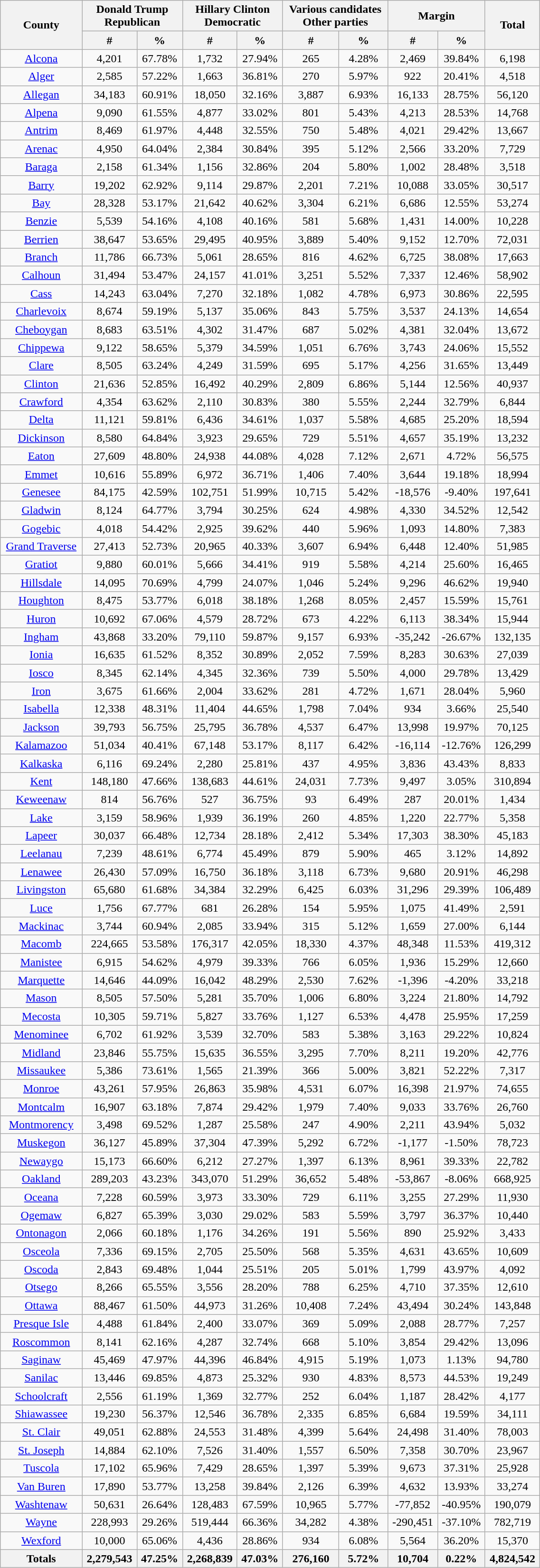<table width="60%" class="wikitable sortable">
<tr>
<th rowspan="2">County</th>
<th colspan="2">Donald Trump<br>Republican</th>
<th colspan="2">Hillary Clinton<br>Democratic</th>
<th colspan="2">Various candidates<br>Other parties</th>
<th colspan="2">Margin</th>
<th rowspan="2">Total</th>
</tr>
<tr>
<th style="text-align:center;" data-sort-type="number">#</th>
<th style="text-align:center;" data-sort-type="number">%</th>
<th style="text-align:center;" data-sort-type="number">#</th>
<th style="text-align:center;" data-sort-type="number">%</th>
<th style="text-align:center;" data-sort-type="number">#</th>
<th style="text-align:center;" data-sort-type="number">%</th>
<th style="text-align:center;" data-sort-type="number">#</th>
<th style="text-align:center;" data-sort-type="number">%</th>
</tr>
<tr style="text-align:center;">
<td><a href='#'>Alcona</a></td>
<td>4,201</td>
<td>67.78%</td>
<td>1,732</td>
<td>27.94%</td>
<td>265</td>
<td>4.28%</td>
<td>2,469</td>
<td>39.84%</td>
<td>6,198</td>
</tr>
<tr style="text-align:center;">
<td><a href='#'>Alger</a></td>
<td>2,585</td>
<td>57.22%</td>
<td>1,663</td>
<td>36.81%</td>
<td>270</td>
<td>5.97%</td>
<td>922</td>
<td>20.41%</td>
<td>4,518</td>
</tr>
<tr style="text-align:center;">
<td><a href='#'>Allegan</a></td>
<td>34,183</td>
<td>60.91%</td>
<td>18,050</td>
<td>32.16%</td>
<td>3,887</td>
<td>6.93%</td>
<td>16,133</td>
<td>28.75%</td>
<td>56,120</td>
</tr>
<tr style="text-align:center;">
<td><a href='#'>Alpena</a></td>
<td>9,090</td>
<td>61.55%</td>
<td>4,877</td>
<td>33.02%</td>
<td>801</td>
<td>5.43%</td>
<td>4,213</td>
<td>28.53%</td>
<td>14,768</td>
</tr>
<tr style="text-align:center;">
<td><a href='#'>Antrim</a></td>
<td>8,469</td>
<td>61.97%</td>
<td>4,448</td>
<td>32.55%</td>
<td>750</td>
<td>5.48%</td>
<td>4,021</td>
<td>29.42%</td>
<td>13,667</td>
</tr>
<tr style="text-align:center;">
<td><a href='#'>Arenac</a></td>
<td>4,950</td>
<td>64.04%</td>
<td>2,384</td>
<td>30.84%</td>
<td>395</td>
<td>5.12%</td>
<td>2,566</td>
<td>33.20%</td>
<td>7,729</td>
</tr>
<tr style="text-align:center;">
<td><a href='#'>Baraga</a></td>
<td>2,158</td>
<td>61.34%</td>
<td>1,156</td>
<td>32.86%</td>
<td>204</td>
<td>5.80%</td>
<td>1,002</td>
<td>28.48%</td>
<td>3,518</td>
</tr>
<tr style="text-align:center;">
<td><a href='#'>Barry</a></td>
<td>19,202</td>
<td>62.92%</td>
<td>9,114</td>
<td>29.87%</td>
<td>2,201</td>
<td>7.21%</td>
<td>10,088</td>
<td>33.05%</td>
<td>30,517</td>
</tr>
<tr style="text-align:center;">
<td><a href='#'>Bay</a></td>
<td>28,328</td>
<td>53.17%</td>
<td>21,642</td>
<td>40.62%</td>
<td>3,304</td>
<td>6.21%</td>
<td>6,686</td>
<td>12.55%</td>
<td>53,274</td>
</tr>
<tr style="text-align:center;">
<td><a href='#'>Benzie</a></td>
<td>5,539</td>
<td>54.16%</td>
<td>4,108</td>
<td>40.16%</td>
<td>581</td>
<td>5.68%</td>
<td>1,431</td>
<td>14.00%</td>
<td>10,228</td>
</tr>
<tr style="text-align:center;">
<td><a href='#'>Berrien</a></td>
<td>38,647</td>
<td>53.65%</td>
<td>29,495</td>
<td>40.95%</td>
<td>3,889</td>
<td>5.40%</td>
<td>9,152</td>
<td>12.70%</td>
<td>72,031</td>
</tr>
<tr style="text-align:center;">
<td><a href='#'>Branch</a></td>
<td>11,786</td>
<td>66.73%</td>
<td>5,061</td>
<td>28.65%</td>
<td>816</td>
<td>4.62%</td>
<td>6,725</td>
<td>38.08%</td>
<td>17,663</td>
</tr>
<tr style="text-align:center;">
<td><a href='#'>Calhoun</a></td>
<td>31,494</td>
<td>53.47%</td>
<td>24,157</td>
<td>41.01%</td>
<td>3,251</td>
<td>5.52%</td>
<td>7,337</td>
<td>12.46%</td>
<td>58,902</td>
</tr>
<tr style="text-align:center;">
<td><a href='#'>Cass</a></td>
<td>14,243</td>
<td>63.04%</td>
<td>7,270</td>
<td>32.18%</td>
<td>1,082</td>
<td>4.78%</td>
<td>6,973</td>
<td>30.86%</td>
<td>22,595</td>
</tr>
<tr style="text-align:center;">
<td><a href='#'>Charlevoix</a></td>
<td>8,674</td>
<td>59.19%</td>
<td>5,137</td>
<td>35.06%</td>
<td>843</td>
<td>5.75%</td>
<td>3,537</td>
<td>24.13%</td>
<td>14,654</td>
</tr>
<tr style="text-align:center;">
<td><a href='#'>Cheboygan</a></td>
<td>8,683</td>
<td>63.51%</td>
<td>4,302</td>
<td>31.47%</td>
<td>687</td>
<td>5.02%</td>
<td>4,381</td>
<td>32.04%</td>
<td>13,672</td>
</tr>
<tr style="text-align:center;">
<td><a href='#'>Chippewa</a></td>
<td>9,122</td>
<td>58.65%</td>
<td>5,379</td>
<td>34.59%</td>
<td>1,051</td>
<td>6.76%</td>
<td>3,743</td>
<td>24.06%</td>
<td>15,552</td>
</tr>
<tr style="text-align:center;">
<td><a href='#'>Clare</a></td>
<td>8,505</td>
<td>63.24%</td>
<td>4,249</td>
<td>31.59%</td>
<td>695</td>
<td>5.17%</td>
<td>4,256</td>
<td>31.65%</td>
<td>13,449</td>
</tr>
<tr style="text-align:center;">
<td><a href='#'>Clinton</a></td>
<td>21,636</td>
<td>52.85%</td>
<td>16,492</td>
<td>40.29%</td>
<td>2,809</td>
<td>6.86%</td>
<td>5,144</td>
<td>12.56%</td>
<td>40,937</td>
</tr>
<tr style="text-align:center;">
<td><a href='#'>Crawford</a></td>
<td>4,354</td>
<td>63.62%</td>
<td>2,110</td>
<td>30.83%</td>
<td>380</td>
<td>5.55%</td>
<td>2,244</td>
<td>32.79%</td>
<td>6,844</td>
</tr>
<tr style="text-align:center;">
<td><a href='#'>Delta</a></td>
<td>11,121</td>
<td>59.81%</td>
<td>6,436</td>
<td>34.61%</td>
<td>1,037</td>
<td>5.58%</td>
<td>4,685</td>
<td>25.20%</td>
<td>18,594</td>
</tr>
<tr style="text-align:center;">
<td><a href='#'>Dickinson</a></td>
<td>8,580</td>
<td>64.84%</td>
<td>3,923</td>
<td>29.65%</td>
<td>729</td>
<td>5.51%</td>
<td>4,657</td>
<td>35.19%</td>
<td>13,232</td>
</tr>
<tr style="text-align:center;">
<td><a href='#'>Eaton</a></td>
<td>27,609</td>
<td>48.80%</td>
<td>24,938</td>
<td>44.08%</td>
<td>4,028</td>
<td>7.12%</td>
<td>2,671</td>
<td>4.72%</td>
<td>56,575</td>
</tr>
<tr style="text-align:center;">
<td><a href='#'>Emmet</a></td>
<td>10,616</td>
<td>55.89%</td>
<td>6,972</td>
<td>36.71%</td>
<td>1,406</td>
<td>7.40%</td>
<td>3,644</td>
<td>19.18%</td>
<td>18,994</td>
</tr>
<tr style="text-align:center;">
<td><a href='#'>Genesee</a></td>
<td>84,175</td>
<td>42.59%</td>
<td>102,751</td>
<td>51.99%</td>
<td>10,715</td>
<td>5.42%</td>
<td>-18,576</td>
<td>-9.40%</td>
<td>197,641</td>
</tr>
<tr style="text-align:center;">
<td><a href='#'>Gladwin</a></td>
<td>8,124</td>
<td>64.77%</td>
<td>3,794</td>
<td>30.25%</td>
<td>624</td>
<td>4.98%</td>
<td>4,330</td>
<td>34.52%</td>
<td>12,542</td>
</tr>
<tr style="text-align:center;">
<td><a href='#'>Gogebic</a></td>
<td>4,018</td>
<td>54.42%</td>
<td>2,925</td>
<td>39.62%</td>
<td>440</td>
<td>5.96%</td>
<td>1,093</td>
<td>14.80%</td>
<td>7,383</td>
</tr>
<tr style="text-align:center;">
<td><a href='#'>Grand Traverse</a></td>
<td>27,413</td>
<td>52.73%</td>
<td>20,965</td>
<td>40.33%</td>
<td>3,607</td>
<td>6.94%</td>
<td>6,448</td>
<td>12.40%</td>
<td>51,985</td>
</tr>
<tr style="text-align:center;">
<td><a href='#'>Gratiot</a></td>
<td>9,880</td>
<td>60.01%</td>
<td>5,666</td>
<td>34.41%</td>
<td>919</td>
<td>5.58%</td>
<td>4,214</td>
<td>25.60%</td>
<td>16,465</td>
</tr>
<tr style="text-align:center;">
<td><a href='#'>Hillsdale</a></td>
<td>14,095</td>
<td>70.69%</td>
<td>4,799</td>
<td>24.07%</td>
<td>1,046</td>
<td>5.24%</td>
<td>9,296</td>
<td>46.62%</td>
<td>19,940</td>
</tr>
<tr style="text-align:center;">
<td><a href='#'>Houghton</a></td>
<td>8,475</td>
<td>53.77%</td>
<td>6,018</td>
<td>38.18%</td>
<td>1,268</td>
<td>8.05%</td>
<td>2,457</td>
<td>15.59%</td>
<td>15,761</td>
</tr>
<tr style="text-align:center;">
<td><a href='#'>Huron</a></td>
<td>10,692</td>
<td>67.06%</td>
<td>4,579</td>
<td>28.72%</td>
<td>673</td>
<td>4.22%</td>
<td>6,113</td>
<td>38.34%</td>
<td>15,944</td>
</tr>
<tr style="text-align:center;">
<td><a href='#'>Ingham</a></td>
<td>43,868</td>
<td>33.20%</td>
<td>79,110</td>
<td>59.87%</td>
<td>9,157</td>
<td>6.93%</td>
<td>-35,242</td>
<td>-26.67%</td>
<td>132,135</td>
</tr>
<tr style="text-align:center;">
<td><a href='#'>Ionia</a></td>
<td>16,635</td>
<td>61.52%</td>
<td>8,352</td>
<td>30.89%</td>
<td>2,052</td>
<td>7.59%</td>
<td>8,283</td>
<td>30.63%</td>
<td>27,039</td>
</tr>
<tr style="text-align:center;">
<td><a href='#'>Iosco</a></td>
<td>8,345</td>
<td>62.14%</td>
<td>4,345</td>
<td>32.36%</td>
<td>739</td>
<td>5.50%</td>
<td>4,000</td>
<td>29.78%</td>
<td>13,429</td>
</tr>
<tr style="text-align:center;">
<td><a href='#'>Iron</a></td>
<td>3,675</td>
<td>61.66%</td>
<td>2,004</td>
<td>33.62%</td>
<td>281</td>
<td>4.72%</td>
<td>1,671</td>
<td>28.04%</td>
<td>5,960</td>
</tr>
<tr style="text-align:center;">
<td><a href='#'>Isabella</a></td>
<td>12,338</td>
<td>48.31%</td>
<td>11,404</td>
<td>44.65%</td>
<td>1,798</td>
<td>7.04%</td>
<td>934</td>
<td>3.66%</td>
<td>25,540</td>
</tr>
<tr style="text-align:center;">
<td><a href='#'>Jackson</a></td>
<td>39,793</td>
<td>56.75%</td>
<td>25,795</td>
<td>36.78%</td>
<td>4,537</td>
<td>6.47%</td>
<td>13,998</td>
<td>19.97%</td>
<td>70,125</td>
</tr>
<tr style="text-align:center;">
<td><a href='#'>Kalamazoo</a></td>
<td>51,034</td>
<td>40.41%</td>
<td>67,148</td>
<td>53.17%</td>
<td>8,117</td>
<td>6.42%</td>
<td>-16,114</td>
<td>-12.76%</td>
<td>126,299</td>
</tr>
<tr style="text-align:center;">
<td><a href='#'>Kalkaska</a></td>
<td>6,116</td>
<td>69.24%</td>
<td>2,280</td>
<td>25.81%</td>
<td>437</td>
<td>4.95%</td>
<td>3,836</td>
<td>43.43%</td>
<td>8,833</td>
</tr>
<tr style="text-align:center;">
<td><a href='#'>Kent</a></td>
<td>148,180</td>
<td>47.66%</td>
<td>138,683</td>
<td>44.61%</td>
<td>24,031</td>
<td>7.73%</td>
<td>9,497</td>
<td>3.05%</td>
<td>310,894</td>
</tr>
<tr style="text-align:center;">
<td><a href='#'>Keweenaw</a></td>
<td>814</td>
<td>56.76%</td>
<td>527</td>
<td>36.75%</td>
<td>93</td>
<td>6.49%</td>
<td>287</td>
<td>20.01%</td>
<td>1,434</td>
</tr>
<tr style="text-align:center;">
<td><a href='#'>Lake</a></td>
<td>3,159</td>
<td>58.96%</td>
<td>1,939</td>
<td>36.19%</td>
<td>260</td>
<td>4.85%</td>
<td>1,220</td>
<td>22.77%</td>
<td>5,358</td>
</tr>
<tr style="text-align:center;">
<td><a href='#'>Lapeer</a></td>
<td>30,037</td>
<td>66.48%</td>
<td>12,734</td>
<td>28.18%</td>
<td>2,412</td>
<td>5.34%</td>
<td>17,303</td>
<td>38.30%</td>
<td>45,183</td>
</tr>
<tr style="text-align:center;">
<td><a href='#'>Leelanau</a></td>
<td>7,239</td>
<td>48.61%</td>
<td>6,774</td>
<td>45.49%</td>
<td>879</td>
<td>5.90%</td>
<td>465</td>
<td>3.12%</td>
<td>14,892</td>
</tr>
<tr style="text-align:center;">
<td><a href='#'>Lenawee</a></td>
<td>26,430</td>
<td>57.09%</td>
<td>16,750</td>
<td>36.18%</td>
<td>3,118</td>
<td>6.73%</td>
<td>9,680</td>
<td>20.91%</td>
<td>46,298</td>
</tr>
<tr style="text-align:center;">
<td><a href='#'>Livingston</a></td>
<td>65,680</td>
<td>61.68%</td>
<td>34,384</td>
<td>32.29%</td>
<td>6,425</td>
<td>6.03%</td>
<td>31,296</td>
<td>29.39%</td>
<td>106,489</td>
</tr>
<tr style="text-align:center;">
<td><a href='#'>Luce</a></td>
<td>1,756</td>
<td>67.77%</td>
<td>681</td>
<td>26.28%</td>
<td>154</td>
<td>5.95%</td>
<td>1,075</td>
<td>41.49%</td>
<td>2,591</td>
</tr>
<tr style="text-align:center;">
<td><a href='#'>Mackinac</a></td>
<td>3,744</td>
<td>60.94%</td>
<td>2,085</td>
<td>33.94%</td>
<td>315</td>
<td>5.12%</td>
<td>1,659</td>
<td>27.00%</td>
<td>6,144</td>
</tr>
<tr style="text-align:center;">
<td><a href='#'>Macomb</a></td>
<td>224,665</td>
<td>53.58%</td>
<td>176,317</td>
<td>42.05%</td>
<td>18,330</td>
<td>4.37%</td>
<td>48,348</td>
<td>11.53%</td>
<td>419,312</td>
</tr>
<tr style="text-align:center;">
<td><a href='#'>Manistee</a></td>
<td>6,915</td>
<td>54.62%</td>
<td>4,979</td>
<td>39.33%</td>
<td>766</td>
<td>6.05%</td>
<td>1,936</td>
<td>15.29%</td>
<td>12,660</td>
</tr>
<tr style="text-align:center;">
<td><a href='#'>Marquette</a></td>
<td>14,646</td>
<td>44.09%</td>
<td>16,042</td>
<td>48.29%</td>
<td>2,530</td>
<td>7.62%</td>
<td>-1,396</td>
<td>-4.20%</td>
<td>33,218</td>
</tr>
<tr style="text-align:center;">
<td><a href='#'>Mason</a></td>
<td>8,505</td>
<td>57.50%</td>
<td>5,281</td>
<td>35.70%</td>
<td>1,006</td>
<td>6.80%</td>
<td>3,224</td>
<td>21.80%</td>
<td>14,792</td>
</tr>
<tr style="text-align:center;">
<td><a href='#'>Mecosta</a></td>
<td>10,305</td>
<td>59.71%</td>
<td>5,827</td>
<td>33.76%</td>
<td>1,127</td>
<td>6.53%</td>
<td>4,478</td>
<td>25.95%</td>
<td>17,259</td>
</tr>
<tr style="text-align:center;">
<td><a href='#'>Menominee</a></td>
<td>6,702</td>
<td>61.92%</td>
<td>3,539</td>
<td>32.70%</td>
<td>583</td>
<td>5.38%</td>
<td>3,163</td>
<td>29.22%</td>
<td>10,824</td>
</tr>
<tr style="text-align:center;">
<td><a href='#'>Midland</a></td>
<td>23,846</td>
<td>55.75%</td>
<td>15,635</td>
<td>36.55%</td>
<td>3,295</td>
<td>7.70%</td>
<td>8,211</td>
<td>19.20%</td>
<td>42,776</td>
</tr>
<tr style="text-align:center;">
<td><a href='#'>Missaukee</a></td>
<td>5,386</td>
<td>73.61%</td>
<td>1,565</td>
<td>21.39%</td>
<td>366</td>
<td>5.00%</td>
<td>3,821</td>
<td>52.22%</td>
<td>7,317</td>
</tr>
<tr style="text-align:center;">
<td><a href='#'>Monroe</a></td>
<td>43,261</td>
<td>57.95%</td>
<td>26,863</td>
<td>35.98%</td>
<td>4,531</td>
<td>6.07%</td>
<td>16,398</td>
<td>21.97%</td>
<td>74,655</td>
</tr>
<tr style="text-align:center;">
<td><a href='#'>Montcalm</a></td>
<td>16,907</td>
<td>63.18%</td>
<td>7,874</td>
<td>29.42%</td>
<td>1,979</td>
<td>7.40%</td>
<td>9,033</td>
<td>33.76%</td>
<td>26,760</td>
</tr>
<tr style="text-align:center;">
<td><a href='#'>Montmorency</a></td>
<td>3,498</td>
<td>69.52%</td>
<td>1,287</td>
<td>25.58%</td>
<td>247</td>
<td>4.90%</td>
<td>2,211</td>
<td>43.94%</td>
<td>5,032</td>
</tr>
<tr style="text-align:center;">
<td><a href='#'>Muskegon</a></td>
<td>36,127</td>
<td>45.89%</td>
<td>37,304</td>
<td>47.39%</td>
<td>5,292</td>
<td>6.72%</td>
<td>-1,177</td>
<td>-1.50%</td>
<td>78,723</td>
</tr>
<tr style="text-align:center;">
<td><a href='#'>Newaygo</a></td>
<td>15,173</td>
<td>66.60%</td>
<td>6,212</td>
<td>27.27%</td>
<td>1,397</td>
<td>6.13%</td>
<td>8,961</td>
<td>39.33%</td>
<td>22,782</td>
</tr>
<tr style="text-align:center;">
<td><a href='#'>Oakland</a></td>
<td>289,203</td>
<td>43.23%</td>
<td>343,070</td>
<td>51.29%</td>
<td>36,652</td>
<td>5.48%</td>
<td>-53,867</td>
<td>-8.06%</td>
<td>668,925</td>
</tr>
<tr style="text-align:center;">
<td><a href='#'>Oceana</a></td>
<td>7,228</td>
<td>60.59%</td>
<td>3,973</td>
<td>33.30%</td>
<td>729</td>
<td>6.11%</td>
<td>3,255</td>
<td>27.29%</td>
<td>11,930</td>
</tr>
<tr style="text-align:center;">
<td><a href='#'>Ogemaw</a></td>
<td>6,827</td>
<td>65.39%</td>
<td>3,030</td>
<td>29.02%</td>
<td>583</td>
<td>5.59%</td>
<td>3,797</td>
<td>36.37%</td>
<td>10,440</td>
</tr>
<tr style="text-align:center;">
<td><a href='#'>Ontonagon</a></td>
<td>2,066</td>
<td>60.18%</td>
<td>1,176</td>
<td>34.26%</td>
<td>191</td>
<td>5.56%</td>
<td>890</td>
<td>25.92%</td>
<td>3,433</td>
</tr>
<tr style="text-align:center;">
<td><a href='#'>Osceola</a></td>
<td>7,336</td>
<td>69.15%</td>
<td>2,705</td>
<td>25.50%</td>
<td>568</td>
<td>5.35%</td>
<td>4,631</td>
<td>43.65%</td>
<td>10,609</td>
</tr>
<tr style="text-align:center;">
<td><a href='#'>Oscoda</a></td>
<td>2,843</td>
<td>69.48%</td>
<td>1,044</td>
<td>25.51%</td>
<td>205</td>
<td>5.01%</td>
<td>1,799</td>
<td>43.97%</td>
<td>4,092</td>
</tr>
<tr style="text-align:center;">
<td><a href='#'>Otsego</a></td>
<td>8,266</td>
<td>65.55%</td>
<td>3,556</td>
<td>28.20%</td>
<td>788</td>
<td>6.25%</td>
<td>4,710</td>
<td>37.35%</td>
<td>12,610</td>
</tr>
<tr style="text-align:center;">
<td><a href='#'>Ottawa</a></td>
<td>88,467</td>
<td>61.50%</td>
<td>44,973</td>
<td>31.26%</td>
<td>10,408</td>
<td>7.24%</td>
<td>43,494</td>
<td>30.24%</td>
<td>143,848</td>
</tr>
<tr style="text-align:center;">
<td><a href='#'>Presque Isle</a></td>
<td>4,488</td>
<td>61.84%</td>
<td>2,400</td>
<td>33.07%</td>
<td>369</td>
<td>5.09%</td>
<td>2,088</td>
<td>28.77%</td>
<td>7,257</td>
</tr>
<tr style="text-align:center;">
<td><a href='#'>Roscommon</a></td>
<td>8,141</td>
<td>62.16%</td>
<td>4,287</td>
<td>32.74%</td>
<td>668</td>
<td>5.10%</td>
<td>3,854</td>
<td>29.42%</td>
<td>13,096</td>
</tr>
<tr style="text-align:center;">
<td><a href='#'>Saginaw</a></td>
<td>45,469</td>
<td>47.97%</td>
<td>44,396</td>
<td>46.84%</td>
<td>4,915</td>
<td>5.19%</td>
<td>1,073</td>
<td>1.13%</td>
<td>94,780</td>
</tr>
<tr style="text-align:center;">
<td><a href='#'>Sanilac</a></td>
<td>13,446</td>
<td>69.85%</td>
<td>4,873</td>
<td>25.32%</td>
<td>930</td>
<td>4.83%</td>
<td>8,573</td>
<td>44.53%</td>
<td>19,249</td>
</tr>
<tr style="text-align:center;">
<td><a href='#'>Schoolcraft</a></td>
<td>2,556</td>
<td>61.19%</td>
<td>1,369</td>
<td>32.77%</td>
<td>252</td>
<td>6.04%</td>
<td>1,187</td>
<td>28.42%</td>
<td>4,177</td>
</tr>
<tr style="text-align:center;">
<td><a href='#'>Shiawassee</a></td>
<td>19,230</td>
<td>56.37%</td>
<td>12,546</td>
<td>36.78%</td>
<td>2,335</td>
<td>6.85%</td>
<td>6,684</td>
<td>19.59%</td>
<td>34,111</td>
</tr>
<tr style="text-align:center;">
<td><a href='#'>St. Clair</a></td>
<td>49,051</td>
<td>62.88%</td>
<td>24,553</td>
<td>31.48%</td>
<td>4,399</td>
<td>5.64%</td>
<td>24,498</td>
<td>31.40%</td>
<td>78,003</td>
</tr>
<tr style="text-align:center;">
<td><a href='#'>St. Joseph</a></td>
<td>14,884</td>
<td>62.10%</td>
<td>7,526</td>
<td>31.40%</td>
<td>1,557</td>
<td>6.50%</td>
<td>7,358</td>
<td>30.70%</td>
<td>23,967</td>
</tr>
<tr style="text-align:center;">
<td><a href='#'>Tuscola</a></td>
<td>17,102</td>
<td>65.96%</td>
<td>7,429</td>
<td>28.65%</td>
<td>1,397</td>
<td>5.39%</td>
<td>9,673</td>
<td>37.31%</td>
<td>25,928</td>
</tr>
<tr style="text-align:center;">
<td><a href='#'>Van Buren</a></td>
<td>17,890</td>
<td>53.77%</td>
<td>13,258</td>
<td>39.84%</td>
<td>2,126</td>
<td>6.39%</td>
<td>4,632</td>
<td>13.93%</td>
<td>33,274</td>
</tr>
<tr style="text-align:center;">
<td><a href='#'>Washtenaw</a></td>
<td>50,631</td>
<td>26.64%</td>
<td>128,483</td>
<td>67.59%</td>
<td>10,965</td>
<td>5.77%</td>
<td>-77,852</td>
<td>-40.95%</td>
<td>190,079</td>
</tr>
<tr style="text-align:center;">
<td><a href='#'>Wayne</a></td>
<td>228,993</td>
<td>29.26%</td>
<td>519,444</td>
<td>66.36%</td>
<td>34,282</td>
<td>4.38%</td>
<td>-290,451</td>
<td>-37.10%</td>
<td>782,719</td>
</tr>
<tr style="text-align:center;">
<td><a href='#'>Wexford</a></td>
<td>10,000</td>
<td>65.06%</td>
<td>4,436</td>
<td>28.86%</td>
<td>934</td>
<td>6.08%</td>
<td>5,564</td>
<td>36.20%</td>
<td>15,370</td>
</tr>
<tr>
<th>Totals</th>
<th>2,279,543</th>
<th>47.25%</th>
<th>2,268,839</th>
<th>47.03%</th>
<th>276,160</th>
<th>5.72%</th>
<th>10,704</th>
<th>0.22%</th>
<th>4,824,542</th>
</tr>
</table>
